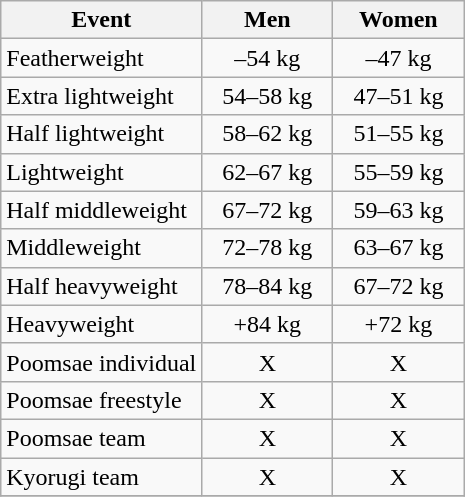<table class="wikitable" style="text-align:center">
<tr>
<th>Event</th>
<th width=80>Men</th>
<th width=80>Women</th>
</tr>
<tr>
<td align=left>Featherweight</td>
<td>–54 kg</td>
<td>–47 kg</td>
</tr>
<tr>
<td align=left>Extra lightweight</td>
<td>54–58 kg</td>
<td>47–51 kg</td>
</tr>
<tr>
<td align=left>Half lightweight</td>
<td>58–62 kg</td>
<td>51–55 kg</td>
</tr>
<tr>
<td align=left>Lightweight</td>
<td>62–67 kg</td>
<td>55–59 kg</td>
</tr>
<tr>
<td align=left>Half middleweight</td>
<td>67–72 kg</td>
<td>59–63 kg</td>
</tr>
<tr>
<td align=left>Middleweight</td>
<td>72–78 kg</td>
<td>63–67 kg</td>
</tr>
<tr>
<td align=left>Half heavyweight</td>
<td>78–84 kg</td>
<td>67–72 kg</td>
</tr>
<tr>
<td align=left>Heavyweight</td>
<td>+84 kg</td>
<td>+72 kg</td>
</tr>
<tr>
<td align=left>Poomsae individual</td>
<td>X</td>
<td>X</td>
</tr>
<tr>
<td align=left>Poomsae freestyle</td>
<td>X</td>
<td>X</td>
</tr>
<tr>
<td align=left>Poomsae team</td>
<td>X</td>
<td>X</td>
</tr>
<tr>
<td align=left>Kyorugi team</td>
<td>X</td>
<td>X</td>
</tr>
<tr>
</tr>
</table>
